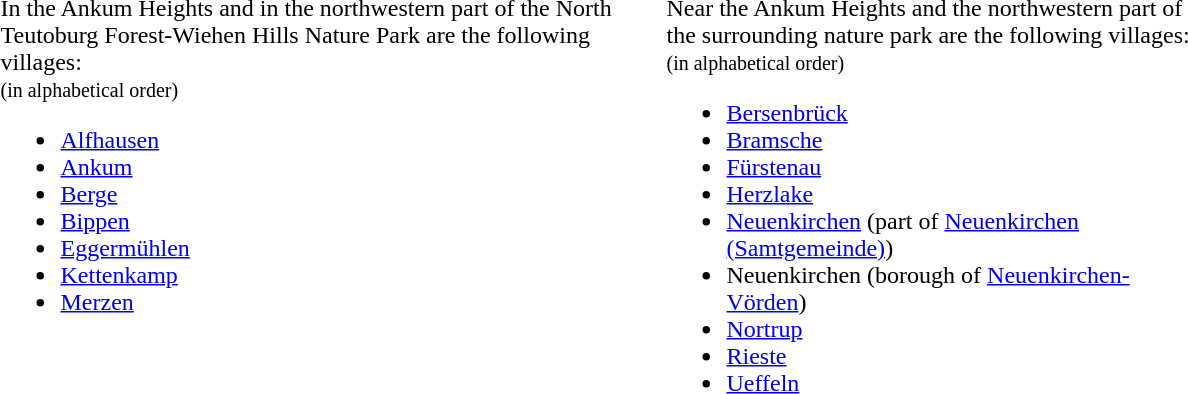<table>
<tr>
<td width="440" valign="top"><br>In the Ankum Heights and in the northwestern part of the North Teutoburg Forest-Wiehen Hills Nature Park are the following villages: 
<br><small>(in alphabetical order)</small><ul><li><a href='#'>Alfhausen</a></li><li><a href='#'>Ankum</a></li><li><a href='#'>Berge</a></li><li><a href='#'>Bippen</a></li><li><a href='#'>Eggermühlen</a></li><li><a href='#'>Kettenkamp</a></li><li><a href='#'>Merzen</a></li></ul></td>
<td width="360" valign="top"><br>Near the Ankum Heights and the northwestern part of the surrounding nature park are the following villages:
<br><small>(in alphabetical order)</small><ul><li><a href='#'>Bersenbrück</a></li><li><a href='#'>Bramsche</a></li><li><a href='#'>Fürstenau</a></li><li><a href='#'>Herzlake</a></li><li><a href='#'>Neuenkirchen</a> (part of <a href='#'>Neuenkirchen (Samtgemeinde)</a>)</li><li>Neuenkirchen (borough of <a href='#'>Neuenkirchen-Vörden</a>)</li><li><a href='#'>Nortrup</a></li><li><a href='#'>Rieste</a></li><li><a href='#'>Ueffeln</a></li></ul></td>
</tr>
</table>
